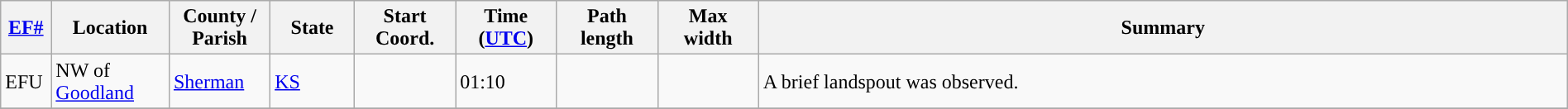<table class="wikitable sortable" style="width:100%;">
<tr>
<th scope="col"  style="width:3%; text-align:center;"><a href='#'>EF#</a></th>
<th scope="col"  style="width:7%; text-align:center;" class="unsortable">Location</th>
<th scope="col"  style="width:6%; text-align:center;" class="unsortable">County / Parish</th>
<th scope="col"  style="width:5%; text-align:center;">State</th>
<th scope="col"  style="width:6%; text-align:center;">Start Coord.</th>
<th scope="col"  style="width:6%; text-align:center;">Time (<a href='#'>UTC</a>)</th>
<th scope="col"  style="width:6%; text-align:center;">Path length</th>
<th scope="col"  style="width:6%; text-align:center;">Max width</th>
<th scope="col" class="unsortable" style="width:48%; text-align:center;">Summary</th>
</tr>
<tr>
<td>EFU</td>
<td>NW of <a href='#'>Goodland</a></td>
<td><a href='#'>Sherman</a></td>
<td><a href='#'>KS</a></td>
<td></td>
<td>01:10</td>
<td></td>
<td></td>
<td>A brief landspout was observed.</td>
</tr>
<tr>
</tr>
</table>
